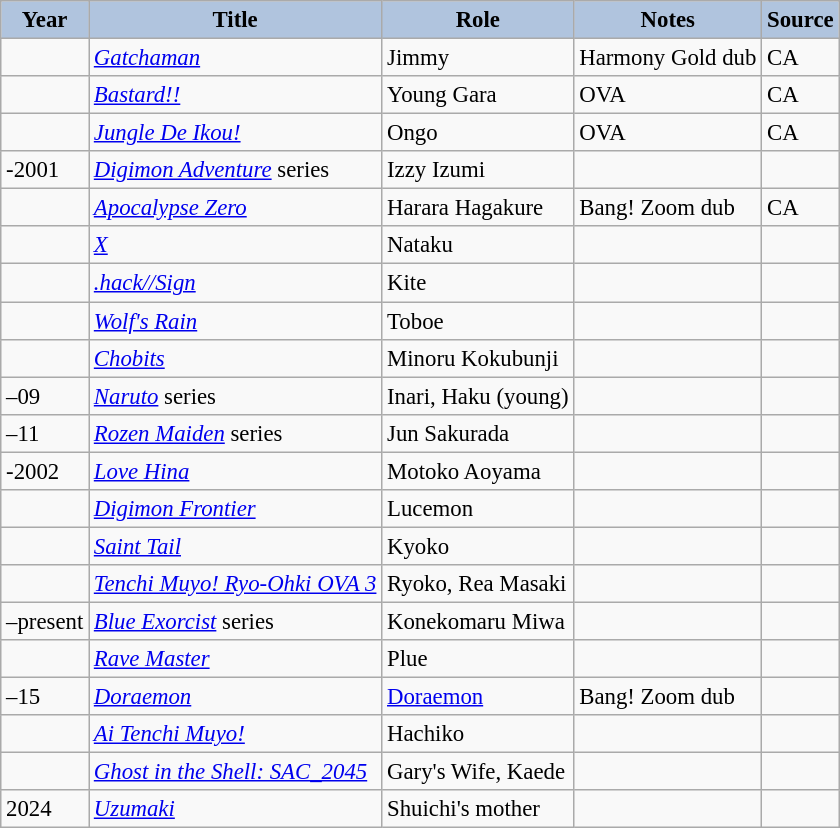<table class="wikitable sortable plainrowheaders" style="width=95%; font-size: 95%;">
<tr>
<th style="background:#b0c4de;">Year </th>
<th style="background:#b0c4de;">Title</th>
<th style="background:#b0c4de;">Role </th>
<th style="background:#b0c4de;" class="unsortable">Notes </th>
<th style="background:#b0c4de;" class="unsortable">Source</th>
</tr>
<tr>
<td></td>
<td><em><a href='#'>Gatchaman</a></em></td>
<td>Jimmy</td>
<td>Harmony Gold dub</td>
<td>CA</td>
</tr>
<tr>
<td></td>
<td><em><a href='#'>Bastard!!</a></em></td>
<td>Young Gara</td>
<td>OVA</td>
<td>CA</td>
</tr>
<tr>
<td></td>
<td><em><a href='#'>Jungle De Ikou!</a></em></td>
<td>Ongo</td>
<td>OVA</td>
<td>CA</td>
</tr>
<tr>
<td>-2001</td>
<td><em><a href='#'>Digimon Adventure</a></em> series</td>
<td>Izzy Izumi</td>
<td></td>
<td></td>
</tr>
<tr>
<td></td>
<td><em><a href='#'>Apocalypse Zero</a></em></td>
<td>Harara Hagakure</td>
<td>Bang! Zoom dub</td>
<td>CA</td>
</tr>
<tr>
<td></td>
<td><em><a href='#'>X</a></em></td>
<td>Nataku</td>
<td></td>
<td></td>
</tr>
<tr>
<td></td>
<td><em><a href='#'>.hack//Sign</a></em></td>
<td>Kite</td>
<td></td>
<td></td>
</tr>
<tr>
<td></td>
<td><em><a href='#'>Wolf's Rain</a></em></td>
<td>Toboe</td>
<td></td>
<td></td>
</tr>
<tr>
<td></td>
<td><em><a href='#'>Chobits</a></em></td>
<td>Minoru Kokubunji</td>
<td></td>
<td></td>
</tr>
<tr>
<td>–09</td>
<td><em><a href='#'>Naruto</a></em> series</td>
<td>Inari, Haku (young)</td>
<td></td>
<td></td>
</tr>
<tr>
<td>–11</td>
<td><em><a href='#'>Rozen Maiden</a></em> series</td>
<td>Jun Sakurada</td>
<td></td>
<td></td>
</tr>
<tr>
<td>-2002</td>
<td><em><a href='#'>Love Hina</a></em></td>
<td>Motoko Aoyama</td>
<td></td>
<td></td>
</tr>
<tr>
<td></td>
<td><em><a href='#'>Digimon Frontier</a></em></td>
<td>Lucemon</td>
<td></td>
<td></td>
</tr>
<tr>
<td></td>
<td><em><a href='#'>Saint Tail</a></em></td>
<td>Kyoko</td>
<td></td>
<td></td>
</tr>
<tr>
<td></td>
<td><em><a href='#'>Tenchi Muyo! Ryo-Ohki OVA 3</a></em></td>
<td>Ryoko, Rea Masaki</td>
<td></td>
<td></td>
</tr>
<tr>
<td>–present</td>
<td><em><a href='#'>Blue Exorcist</a></em> series</td>
<td>Konekomaru Miwa</td>
<td></td>
<td></td>
</tr>
<tr>
<td></td>
<td><em><a href='#'>Rave Master</a></em></td>
<td>Plue</td>
<td></td>
<td></td>
</tr>
<tr>
<td>–15</td>
<td><em><a href='#'>Doraemon</a></em></td>
<td><a href='#'>Doraemon</a></td>
<td>Bang! Zoom dub</td>
<td></td>
</tr>
<tr>
<td></td>
<td><em><a href='#'>Ai Tenchi Muyo!</a></em></td>
<td>Hachiko</td>
<td></td>
<td></td>
</tr>
<tr>
<td></td>
<td><em><a href='#'>Ghost in the Shell: SAC_2045</a></em></td>
<td>Gary's Wife, Kaede</td>
<td></td>
<td></td>
</tr>
<tr>
<td>2024</td>
<td><em><a href='#'>Uzumaki</a></em></td>
<td>Shuichi's mother</td>
<td></td>
<td></td>
</tr>
</table>
